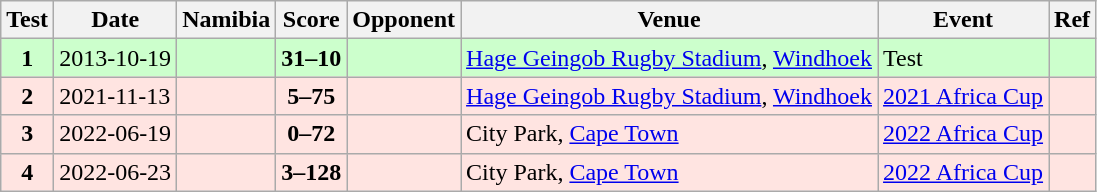<table class="wikitable sortable">
<tr>
<th>Test</th>
<th>Date</th>
<th>Namibia</th>
<th>Score</th>
<th>Opponent</th>
<th>Venue</th>
<th>Event</th>
<th>Ref</th>
</tr>
<tr bgcolor="#ccffcc">
<td align=center><strong>1</strong></td>
<td>2013-10-19</td>
<td></td>
<td align=center><strong>31–10</strong></td>
<td></td>
<td><a href='#'>Hage Geingob Rugby Stadium</a>, <a href='#'>Windhoek</a></td>
<td>Test</td>
<td></td>
</tr>
<tr bgcolor="FFE4E1">
<td align=center><strong>2</strong></td>
<td>2021-11-13</td>
<td></td>
<td align=center><strong>5–75</strong></td>
<td></td>
<td><a href='#'>Hage Geingob Rugby Stadium</a>, <a href='#'>Windhoek</a></td>
<td><a href='#'>2021 Africa Cup</a></td>
<td></td>
</tr>
<tr bgcolor="FFE4E1">
<td align=center><strong>3</strong></td>
<td>2022-06-19</td>
<td></td>
<td align=center><strong>0–72</strong></td>
<td></td>
<td>City Park, <a href='#'>Cape Town</a></td>
<td><a href='#'>2022 Africa Cup</a></td>
<td></td>
</tr>
<tr bgcolor="FFE4E1">
<td align=center><strong>4</strong></td>
<td>2022-06-23</td>
<td></td>
<td align=center><strong>3–128</strong></td>
<td></td>
<td>City Park, <a href='#'>Cape Town</a></td>
<td><a href='#'>2022 Africa Cup</a></td>
<td></td>
</tr>
</table>
